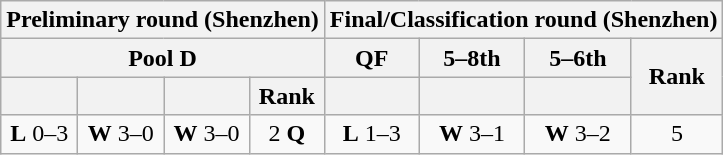<table class="wikitable" style="font-size:100%;">
<tr>
<th colspan=4>Preliminary round  (Shenzhen)</th>
<th colspan=4>Final/Classification round (Shenzhen)</th>
</tr>
<tr>
<th colspan=4>Pool D</th>
<th>QF</th>
<th>5–8th</th>
<th>5–6th</th>
<th rowspan=2>Rank</th>
</tr>
<tr>
<th></th>
<th></th>
<th></th>
<th>Rank</th>
<th></th>
<th></th>
<th></th>
</tr>
<tr align=center>
<td><strong>L</strong> 0–3</td>
<td><strong>W</strong> 3–0</td>
<td><strong>W</strong> 3–0</td>
<td>2 <strong>Q</strong></td>
<td><strong>L</strong> 1–3</td>
<td><strong>W</strong> 3–1</td>
<td><strong>W</strong> 3–2</td>
<td>5</td>
</tr>
</table>
